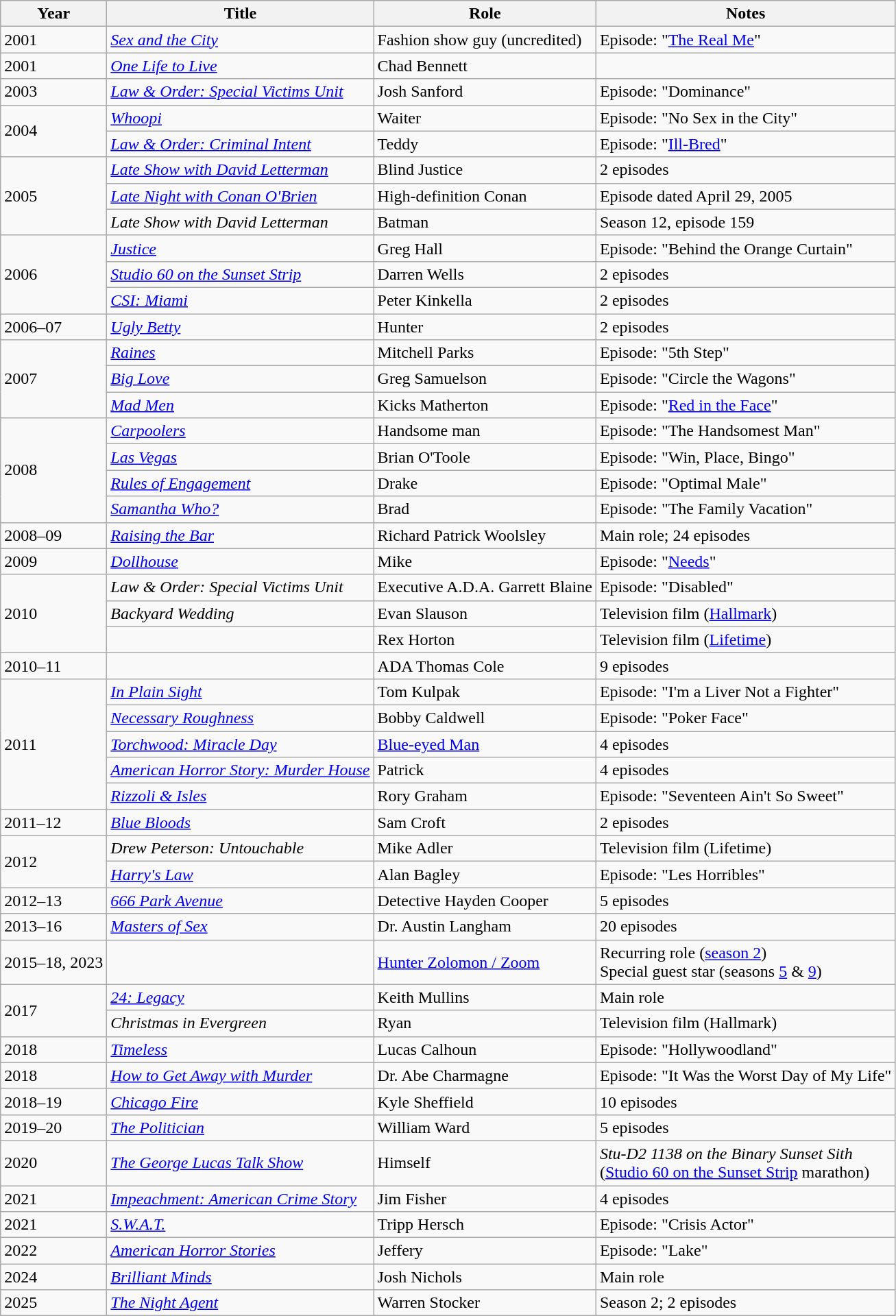<table class="wikitable sortable">
<tr>
<th>Year</th>
<th>Title</th>
<th>Role</th>
<th class="unsortable">Notes</th>
</tr>
<tr>
<td>2001</td>
<td><em><a href='#'>Sex and the City</a></em></td>
<td>Fashion show guy (uncredited)</td>
<td>Episode: "<a href='#'>The Real Me</a>"</td>
</tr>
<tr>
<td>2001</td>
<td><em><a href='#'>One Life to Live</a></em></td>
<td>Chad Bennett</td>
<td></td>
</tr>
<tr>
<td>2003</td>
<td><em><a href='#'>Law & Order: Special Victims Unit</a></em></td>
<td>Josh Sanford</td>
<td>Episode: "Dominance"</td>
</tr>
<tr>
<td rowspan="2">2004</td>
<td><em><a href='#'>Whoopi</a></em></td>
<td>Waiter</td>
<td>Episode: "No Sex in the City"</td>
</tr>
<tr>
<td><em><a href='#'>Law & Order: Criminal Intent</a></em></td>
<td>Teddy</td>
<td>Episode: "<a href='#'>Ill-Bred</a>"</td>
</tr>
<tr>
<td rowspan="3">2005</td>
<td><em><a href='#'>Late Show with David Letterman</a></em></td>
<td>Blind Justice</td>
<td>2 episodes</td>
</tr>
<tr>
<td><em><a href='#'>Late Night with Conan O'Brien</a></em></td>
<td>High-definition Conan</td>
<td>Episode dated April 29, 2005</td>
</tr>
<tr>
<td><em>Late Show with David Letterman</em></td>
<td>Batman</td>
<td>Season 12, episode 159</td>
</tr>
<tr>
<td rowspan="3">2006</td>
<td><em><a href='#'>Justice</a></em></td>
<td>Greg Hall</td>
<td>Episode: "Behind the Orange Curtain"</td>
</tr>
<tr>
<td><em><a href='#'>Studio 60 on the Sunset Strip</a></em></td>
<td>Darren Wells</td>
<td>2 episodes</td>
</tr>
<tr>
<td><em><a href='#'>CSI: Miami</a></em></td>
<td>Peter Kinkella</td>
<td>2 episodes</td>
</tr>
<tr>
<td>2006–07</td>
<td><em><a href='#'>Ugly Betty</a></em></td>
<td>Hunter</td>
<td>2 episodes</td>
</tr>
<tr>
<td rowspan="3">2007</td>
<td><em><a href='#'>Raines</a></em></td>
<td>Mitchell Parks</td>
<td>Episode: "5th Step"</td>
</tr>
<tr>
<td><em><a href='#'>Big Love</a></em></td>
<td>Greg Samuelson</td>
<td>Episode: "Circle the Wagons"</td>
</tr>
<tr>
<td><em><a href='#'>Mad Men</a></em></td>
<td>Kicks Matherton</td>
<td>Episode: "<a href='#'>Red in the Face</a>"</td>
</tr>
<tr>
<td rowspan="4">2008</td>
<td><em><a href='#'>Carpoolers</a></em></td>
<td>Handsome man</td>
<td>Episode: "The Handsomest Man"</td>
</tr>
<tr>
<td><em><a href='#'>Las Vegas</a></em></td>
<td>Brian O'Toole</td>
<td>Episode: "Win, Place, Bingo"</td>
</tr>
<tr>
<td><em><a href='#'>Rules of Engagement</a></em></td>
<td>Drake</td>
<td>Episode: "Optimal Male"</td>
</tr>
<tr>
<td><em><a href='#'>Samantha Who?</a></em></td>
<td>Brad</td>
<td>Episode: "The Family Vacation"</td>
</tr>
<tr>
<td>2008–09</td>
<td><em><a href='#'>Raising the Bar</a></em></td>
<td>Richard Patrick Woolsley</td>
<td>Main role; 24 episodes</td>
</tr>
<tr>
<td>2009</td>
<td><em><a href='#'>Dollhouse</a></em></td>
<td>Mike</td>
<td>Episode: "<a href='#'>Needs</a>"</td>
</tr>
<tr>
<td rowspan="3">2010</td>
<td><em>Law & Order: Special Victims Unit</em></td>
<td>Executive A.D.A. Garrett Blaine</td>
<td>Episode: "Disabled"</td>
</tr>
<tr>
<td><em>Backyard Wedding</em></td>
<td>Evan Slauson</td>
<td>Television film (<a href='#'>Hallmark</a>)</td>
</tr>
<tr>
<td><em></em></td>
<td>Rex Horton</td>
<td>Television film (<a href='#'>Lifetime</a>)</td>
</tr>
<tr>
<td>2010–11</td>
<td><em></em></td>
<td>ADA Thomas Cole</td>
<td>9 episodes</td>
</tr>
<tr>
<td rowspan="5">2011</td>
<td><em><a href='#'>In Plain Sight</a></em></td>
<td>Tom Kulpak</td>
<td>Episode: "I'm a Liver Not a Fighter"</td>
</tr>
<tr>
<td><em><a href='#'>Necessary Roughness</a></em></td>
<td>Bobby Caldwell</td>
<td>Episode: "Poker Face"</td>
</tr>
<tr>
<td><em><a href='#'>Torchwood: Miracle Day</a></em></td>
<td><a href='#'>Blue-eyed Man</a></td>
<td>4 episodes</td>
</tr>
<tr>
<td><em><a href='#'>American Horror Story: Murder House</a></em></td>
<td>Patrick</td>
<td>4 episodes</td>
</tr>
<tr>
<td><em><a href='#'>Rizzoli & Isles</a></em></td>
<td>Rory Graham</td>
<td>Episode: "Seventeen Ain't So Sweet"</td>
</tr>
<tr>
<td>2011–12</td>
<td><em><a href='#'>Blue Bloods</a></em></td>
<td>Sam Croft</td>
<td>2 episodes</td>
</tr>
<tr>
<td rowspan="2">2012</td>
<td><em>Drew Peterson: Untouchable</em></td>
<td>Mike Adler</td>
<td>Television film (Lifetime)</td>
</tr>
<tr>
<td><em><a href='#'>Harry's Law</a></em></td>
<td>Alan Bagley</td>
<td>Episode: "Les Horribles"</td>
</tr>
<tr>
<td>2012–13</td>
<td><em><a href='#'>666 Park Avenue</a></em></td>
<td>Detective Hayden Cooper</td>
<td>5 episodes</td>
</tr>
<tr>
<td>2013–16</td>
<td><em><a href='#'>Masters of Sex</a></em></td>
<td>Dr. Austin Langham</td>
<td>20 episodes</td>
</tr>
<tr>
<td>2015–18, 2023</td>
<td><em></em></td>
<td><a href='#'>Hunter Zolomon / Zoom</a></td>
<td>Recurring role (<a href='#'>season 2</a>)<br>Special guest star (seasons <a href='#'>5</a> & <a href='#'>9</a>)</td>
</tr>
<tr>
<td rowspan="2">2017</td>
<td><em><a href='#'>24: Legacy</a></em></td>
<td>Keith Mullins</td>
<td>Main role</td>
</tr>
<tr>
<td><em>Christmas in Evergreen</em></td>
<td>Ryan</td>
<td>Television film (Hallmark)</td>
</tr>
<tr>
<td>2018</td>
<td><em><a href='#'>Timeless</a></em></td>
<td>Lucas Calhoun</td>
<td>Episode: "Hollywoodland"</td>
</tr>
<tr>
<td>2018</td>
<td><em><a href='#'>How to Get Away with Murder</a></em></td>
<td>Dr. Abe Charmagne</td>
<td>Episode: "It Was the Worst Day of My Life"</td>
</tr>
<tr>
<td>2018–19</td>
<td><em><a href='#'>Chicago Fire</a></em></td>
<td>Kyle Sheffield</td>
<td>10 episodes</td>
</tr>
<tr>
<td>2019–20</td>
<td><em><a href='#'>The Politician</a></em></td>
<td>William Ward</td>
<td>5 episodes</td>
</tr>
<tr>
<td>2020</td>
<td><em><a href='#'>The George Lucas Talk Show</a></em></td>
<td>Himself</td>
<td><em>Stu-D2 1138 on the Binary Sunset Sith</em><br>(<a href='#'>Studio 60 on the Sunset Strip</a> marathon)</td>
</tr>
<tr>
<td>2021</td>
<td><em><a href='#'>Impeachment: American Crime Story</a></em></td>
<td>Jim Fisher</td>
<td>4 episodes</td>
</tr>
<tr>
<td>2021</td>
<td><em><a href='#'>S.W.A.T.</a></em></td>
<td>Tripp Hersch</td>
<td>Episode: "Crisis Actor"</td>
</tr>
<tr>
<td>2022</td>
<td><em><a href='#'>American Horror Stories</a></em></td>
<td>Jeffery</td>
<td>Episode: "Lake"</td>
</tr>
<tr>
<td>2024</td>
<td><em><a href='#'>Brilliant Minds</a></em></td>
<td>Josh Nichols</td>
<td>Main role</td>
</tr>
<tr>
<td>2025</td>
<td><em><a href='#'>The Night Agent</a></em></td>
<td>Warren Stocker</td>
<td>Season 2; 2 episodes</td>
</tr>
</table>
